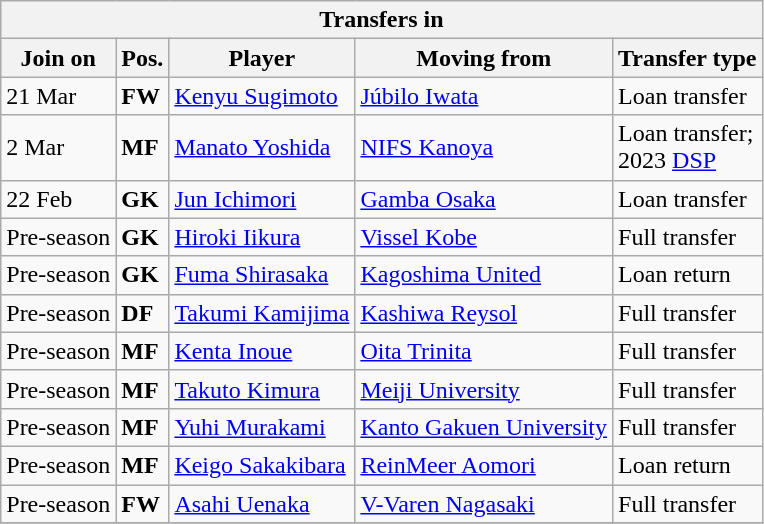<table class="wikitable sortable" style=“text-align:left;>
<tr>
<th colspan="5">Transfers in</th>
</tr>
<tr>
<th>Join on</th>
<th>Pos.</th>
<th>Player</th>
<th>Moving from</th>
<th>Transfer type</th>
</tr>
<tr>
<td>21 Mar</td>
<td><strong>FW</strong></td>
<td> <a href='#'>Kenyu Sugimoto</a></td>
<td> <a href='#'>Júbilo Iwata</a></td>
<td>Loan transfer</td>
</tr>
<tr>
<td>2 Mar</td>
<td><strong>MF</strong></td>
<td> <a href='#'>Manato Yoshida</a></td>
<td> <a href='#'>NIFS Kanoya</a></td>
<td>Loan transfer;<br> 2023 <a href='#'>DSP</a></td>
</tr>
<tr>
<td>22 Feb</td>
<td><strong>GK</strong></td>
<td> <a href='#'>Jun Ichimori</a></td>
<td> <a href='#'>Gamba Osaka</a></td>
<td>Loan transfer</td>
</tr>
<tr>
<td>Pre-season</td>
<td><strong>GK</strong></td>
<td> <a href='#'>Hiroki Iikura</a></td>
<td> <a href='#'>Vissel Kobe</a></td>
<td>Full transfer</td>
</tr>
<tr>
<td>Pre-season</td>
<td><strong>GK</strong></td>
<td> <a href='#'>Fuma Shirasaka</a></td>
<td> <a href='#'>Kagoshima United</a></td>
<td>Loan return</td>
</tr>
<tr>
<td>Pre-season</td>
<td><strong>DF</strong></td>
<td> <a href='#'>Takumi Kamijima</a></td>
<td> <a href='#'>Kashiwa Reysol</a></td>
<td>Full transfer</td>
</tr>
<tr>
<td>Pre-season</td>
<td><strong>MF</strong></td>
<td> <a href='#'>Kenta Inoue</a></td>
<td> <a href='#'>Oita Trinita</a></td>
<td>Full transfer</td>
</tr>
<tr>
<td>Pre-season</td>
<td><strong>MF</strong></td>
<td> <a href='#'>Takuto Kimura</a></td>
<td> <a href='#'>Meiji University</a></td>
<td>Full transfer</td>
</tr>
<tr>
<td>Pre-season</td>
<td><strong>MF</strong></td>
<td> <a href='#'>Yuhi Murakami</a></td>
<td> <a href='#'>Kanto Gakuen University</a></td>
<td>Full transfer</td>
</tr>
<tr>
<td>Pre-season</td>
<td><strong>MF</strong></td>
<td> <a href='#'>Keigo Sakakibara</a></td>
<td> <a href='#'>ReinMeer Aomori</a></td>
<td>Loan return</td>
</tr>
<tr>
<td>Pre-season</td>
<td><strong>FW</strong></td>
<td> <a href='#'>Asahi Uenaka</a></td>
<td> <a href='#'>V-Varen Nagasaki</a></td>
<td>Full transfer</td>
</tr>
<tr>
</tr>
</table>
